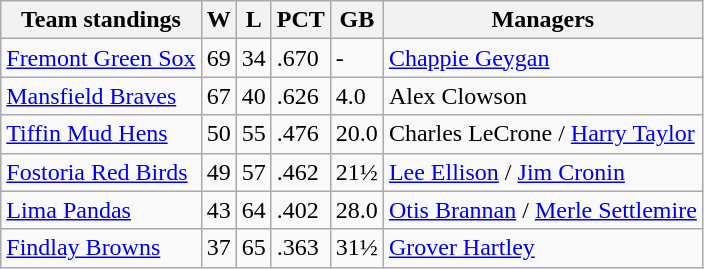<table class="wikitable">
<tr>
<th>Team standings</th>
<th>W</th>
<th>L</th>
<th>PCT</th>
<th>GB</th>
<th>Managers</th>
</tr>
<tr>
<td><a href='#'>Fremont Green Sox</a></td>
<td>69</td>
<td>34</td>
<td>.670</td>
<td>-</td>
<td><a href='#'>Chappie Geygan</a></td>
</tr>
<tr>
<td><a href='#'>Mansfield Braves</a></td>
<td>67</td>
<td>40</td>
<td>.626</td>
<td>4.0</td>
<td>Alex Clowson</td>
</tr>
<tr>
<td><a href='#'>Tiffin Mud Hens</a></td>
<td>50</td>
<td>55</td>
<td>.476</td>
<td>20.0</td>
<td>Charles LeCrone / <a href='#'>Harry Taylor</a></td>
</tr>
<tr>
<td><a href='#'>Fostoria Red Birds</a></td>
<td>49</td>
<td>57</td>
<td>.462</td>
<td>21½</td>
<td><a href='#'>Lee Ellison</a> / <a href='#'>Jim Cronin</a></td>
</tr>
<tr>
<td><a href='#'>Lima Pandas</a></td>
<td>43</td>
<td>64</td>
<td>.402</td>
<td>28.0</td>
<td><a href='#'>Otis Brannan</a> / <a href='#'>Merle Settlemire</a></td>
</tr>
<tr>
<td><a href='#'>Findlay Browns</a></td>
<td>37</td>
<td>65</td>
<td>.363</td>
<td>31½</td>
<td><a href='#'>Grover Hartley</a></td>
</tr>
</table>
